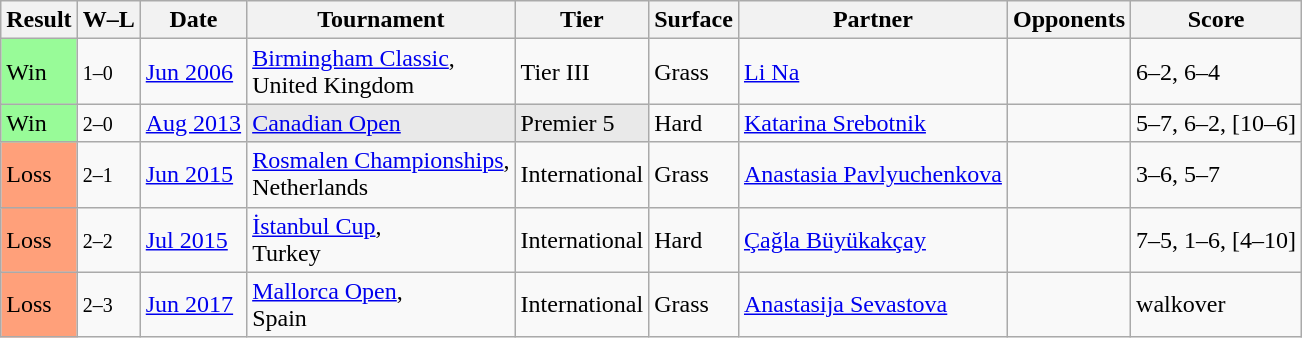<table class="sortable wikitable">
<tr>
<th>Result</th>
<th class="unsortable">W–L</th>
<th>Date</th>
<th>Tournament</th>
<th>Tier</th>
<th>Surface</th>
<th>Partner</th>
<th>Opponents</th>
<th class="unsortable">Score</th>
</tr>
<tr>
<td style="background:#98fb98;">Win</td>
<td><small>1–0</small></td>
<td><a href='#'>Jun 2006</a></td>
<td><a href='#'>Birmingham Classic</a>, <br>United Kingdom</td>
<td>Tier III</td>
<td>Grass</td>
<td> <a href='#'>Li Na</a></td>
<td></td>
<td>6–2, 6–4</td>
</tr>
<tr>
<td style="background:#98fb98;">Win</td>
<td><small>2–0</small></td>
<td><a href='#'>Aug 2013</a></td>
<td style="background:#e9e9e9;"><a href='#'>Canadian Open</a></td>
<td style="background:#e9e9e9;">Premier 5</td>
<td>Hard</td>
<td> <a href='#'>Katarina Srebotnik</a></td>
<td></td>
<td>5–7, 6–2, [10–6]</td>
</tr>
<tr>
<td style="background:#ffa07a;">Loss</td>
<td><small>2–1</small></td>
<td><a href='#'>Jun 2015</a></td>
<td><a href='#'>Rosmalen Championships</a>, <br>Netherlands</td>
<td>International</td>
<td>Grass</td>
<td> <a href='#'>Anastasia Pavlyuchenkova</a></td>
<td></td>
<td>3–6, 5–7</td>
</tr>
<tr>
<td style="background:#ffa07a;">Loss</td>
<td><small>2–2</small></td>
<td><a href='#'>Jul 2015</a></td>
<td><a href='#'>İstanbul Cup</a>, <br>Turkey</td>
<td>International</td>
<td>Hard</td>
<td> <a href='#'>Çağla Büyükakçay</a></td>
<td></td>
<td>7–5, 1–6, [4–10]</td>
</tr>
<tr>
<td style="background:#ffa07a;">Loss</td>
<td><small>2–3</small></td>
<td><a href='#'>Jun 2017</a></td>
<td><a href='#'>Mallorca Open</a>, <br>Spain</td>
<td>International</td>
<td>Grass</td>
<td> <a href='#'>Anastasija Sevastova</a></td>
<td></td>
<td>walkover</td>
</tr>
</table>
